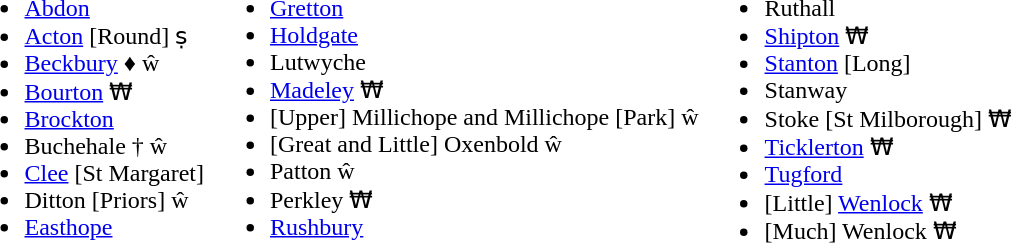<table>
<tr>
<td valign="top"><br><ul><li><a href='#'>Abdon</a></li><li><a href='#'>Acton</a> [Round] ṣ</li><li><a href='#'>Beckbury</a> ♦ ŵ</li><li><a href='#'>Bourton</a> ₩</li><li><a href='#'>Brockton</a></li><li>Buchehale † ŵ</li><li><a href='#'>Clee</a> [St Margaret]</li><li>Ditton [Priors] ŵ</li><li><a href='#'>Easthope</a></li></ul></td>
<td valign="top"><br><ul><li><a href='#'>Gretton</a></li><li><a href='#'>Holdgate</a></li><li>Lutwyche</li><li><a href='#'>Madeley</a> ₩</li><li>[Upper] Millichope and Millichope [Park] ŵ</li><li>[Great and Little] Oxenbold ŵ</li><li>Patton ŵ</li><li>Perkley ₩</li><li><a href='#'>Rushbury</a></li></ul></td>
<td valign="top"><br><ul><li>Ruthall</li><li><a href='#'>Shipton</a> ₩</li><li><a href='#'>Stanton</a> [Long]</li><li>Stanway</li><li>Stoke [St Milborough] ₩</li><li><a href='#'>Ticklerton</a> ₩</li><li><a href='#'>Tugford</a></li><li>[Little] <a href='#'>Wenlock</a> ₩</li><li>[Much] Wenlock ₩</li></ul></td>
</tr>
</table>
